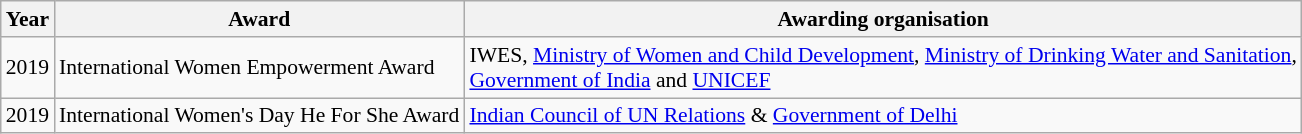<table class="wikitable" style="font-size:90%;">
<tr>
<th>Year</th>
<th>Award</th>
<th>Awarding organisation</th>
</tr>
<tr>
<td>2019</td>
<td>International Women Empowerment Award</td>
<td>IWES, <a href='#'>Ministry of Women and Child Development</a>, <a href='#'>Ministry of Drinking Water and Sanitation</a>, <br><a href='#'>Government of India</a> and <a href='#'>UNICEF</a></td>
</tr>
<tr>
<td>2019</td>
<td>International Women's Day He For She Award</td>
<td><a href='#'>Indian Council of UN Relations</a> & <a href='#'>Government of Delhi</a></td>
</tr>
</table>
